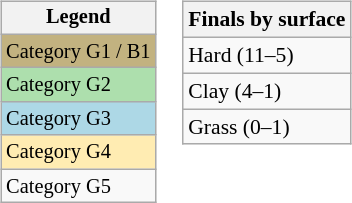<table>
<tr valign=top>
<td><br><table class="wikitable" style="font-size:85%;">
<tr>
<th>Legend</th>
</tr>
<tr bgcolor=#C2B280>
<td>Category G1 / B1</td>
</tr>
<tr bgcolor="#ADDFAD">
<td>Category G2</td>
</tr>
<tr bgcolor="lightblue">
<td>Category G3</td>
</tr>
<tr bgcolor=#ffecb2>
<td>Category G4</td>
</tr>
<tr>
<td>Category G5</td>
</tr>
</table>
</td>
<td><br><table class="wikitable" style="font-size:90%">
<tr>
<th>Finals by surface</th>
</tr>
<tr>
<td>Hard (11–5)</td>
</tr>
<tr>
<td>Clay (4–1)</td>
</tr>
<tr>
<td>Grass (0–1)</td>
</tr>
</table>
</td>
</tr>
</table>
